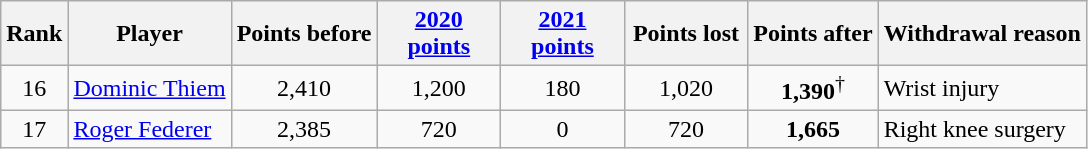<table class="wikitable sortable">
<tr>
<th>Rank</th>
<th>Player</th>
<th>Points before</th>
<th style="width:75px;"><a href='#'>2020 points</a></th>
<th style="width:75px;"><a href='#'>2021 points</a></th>
<th style="width:75px;">Points lost</th>
<th>Points after</th>
<th>Withdrawal reason</th>
</tr>
<tr>
<td style="text-align:center;">16</td>
<td> <a href='#'>Dominic Thiem</a></td>
<td style="text-align:center;">2,410</td>
<td style="text-align:center;">1,200</td>
<td style="text-align:center;">180</td>
<td style="text-align:center;">1,020</td>
<td style="text-align:center;"><strong>1,390</strong><sup>†</sup></td>
<td>Wrist injury</td>
</tr>
<tr>
<td style="text-align:center;">17</td>
<td> <a href='#'>Roger Federer</a></td>
<td style="text-align:center;">2,385</td>
<td style="text-align:center;">720</td>
<td style="text-align:center;">0</td>
<td style="text-align:center;">720</td>
<td style="text-align:center;"><strong>1,665</strong></td>
<td>Right knee surgery</td>
</tr>
</table>
